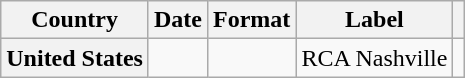<table class="wikitable plainrowheaders">
<tr>
<th>Country</th>
<th>Date</th>
<th>Format</th>
<th>Label</th>
<th></th>
</tr>
<tr>
<th scope="row">United States</th>
<td></td>
<td></td>
<td>RCA Nashville</td>
<td></td>
</tr>
</table>
